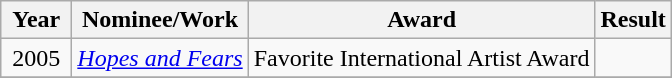<table class="wikitable">
<tr>
<th width="40">Year</th>
<th>Nominee/Work</th>
<th>Award</th>
<th>Result</th>
</tr>
<tr>
<td style="text-align:center;">2005</td>
<td><em><a href='#'>Hopes and Fears</a></em></td>
<td>Favorite International Artist Award</td>
<td></td>
</tr>
<tr>
</tr>
</table>
